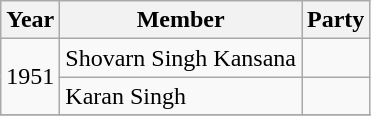<table class="wikitable sortable">
<tr>
<th>Year</th>
<th>Member</th>
<th colspan="2">Party</th>
</tr>
<tr>
<td rowspan= 2>1951</td>
<td>Shovarn Singh Kansana</td>
<td></td>
</tr>
<tr>
<td>Karan Singh</td>
<td></td>
</tr>
<tr>
</tr>
</table>
